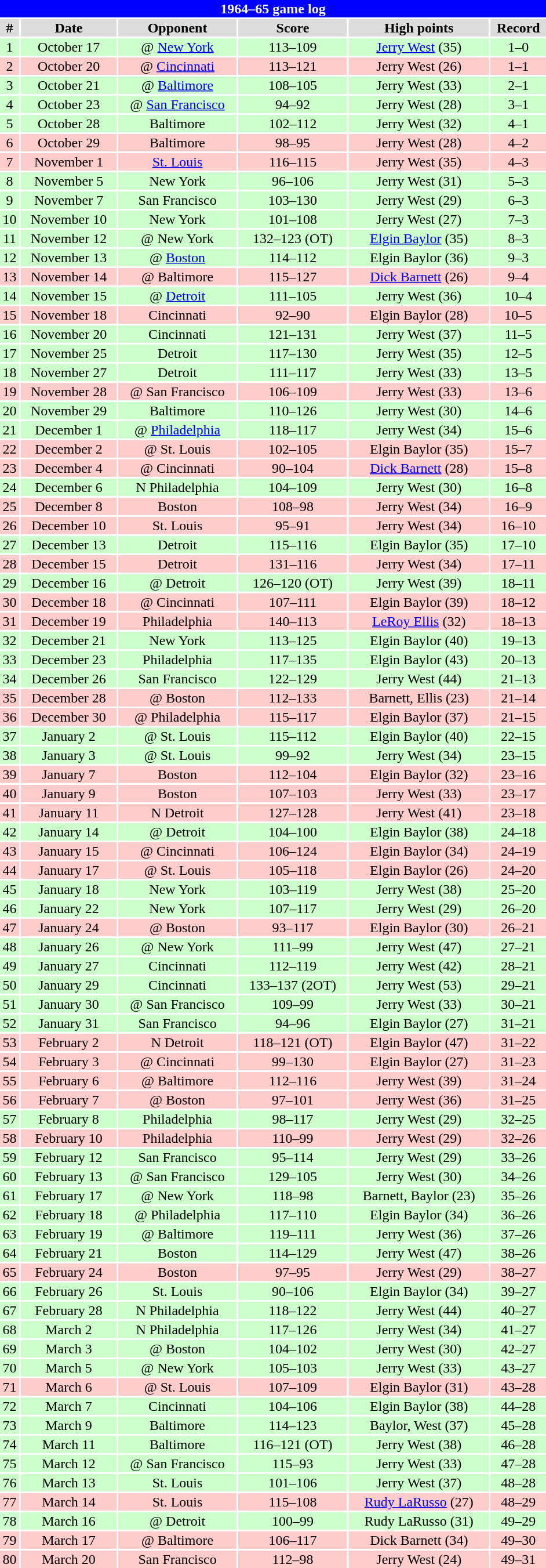<table class="toccolours collapsible" width=50% style="clear:both; margin:1.5em auto; text-align:center">
<tr>
<th colspan=11 style="background:#0000FF; color:#FFFFFF;">1964–65 game log</th>
</tr>
<tr align="center" bgcolor="#dddddd">
<td><strong>#</strong></td>
<td><strong>Date</strong></td>
<td><strong>Opponent</strong></td>
<td><strong>Score</strong></td>
<td><strong>High points</strong></td>
<td><strong>Record</strong></td>
</tr>
<tr align="center" bgcolor="ccffcc">
<td>1</td>
<td>October 17</td>
<td>@ <a href='#'>New York</a></td>
<td>113–109</td>
<td><a href='#'>Jerry West</a> (35)</td>
<td>1–0</td>
</tr>
<tr align="center" bgcolor="ffcccc">
<td>2</td>
<td>October 20</td>
<td>@ <a href='#'>Cincinnati</a></td>
<td>113–121</td>
<td>Jerry West (26)</td>
<td>1–1</td>
</tr>
<tr align="center" bgcolor="ccffcc">
<td>3</td>
<td>October 21</td>
<td>@ <a href='#'>Baltimore</a></td>
<td>108–105</td>
<td>Jerry West (33)</td>
<td>2–1</td>
</tr>
<tr align="center" bgcolor="ccffcc">
<td>4</td>
<td>October 23</td>
<td>@ <a href='#'>San Francisco</a></td>
<td>94–92</td>
<td>Jerry West (28)</td>
<td>3–1</td>
</tr>
<tr align="center" bgcolor="ccffcc">
<td>5</td>
<td>October 28</td>
<td>Baltimore</td>
<td>102–112</td>
<td>Jerry West (32)</td>
<td>4–1</td>
</tr>
<tr align="center" bgcolor="ffcccc">
<td>6</td>
<td>October 29</td>
<td>Baltimore</td>
<td>98–95</td>
<td>Jerry West (28)</td>
<td>4–2</td>
</tr>
<tr align="center" bgcolor="ffcccc">
<td>7</td>
<td>November 1</td>
<td><a href='#'>St. Louis</a></td>
<td>116–115</td>
<td>Jerry West (35)</td>
<td>4–3</td>
</tr>
<tr align="center" bgcolor="ccffcc">
<td>8</td>
<td>November 5</td>
<td>New York</td>
<td>96–106</td>
<td>Jerry West (31)</td>
<td>5–3</td>
</tr>
<tr align="center" bgcolor="ccffcc">
<td>9</td>
<td>November 7</td>
<td>San Francisco</td>
<td>103–130</td>
<td>Jerry West (29)</td>
<td>6–3</td>
</tr>
<tr align="center" bgcolor="ccffcc">
<td>10</td>
<td>November 10</td>
<td>New York</td>
<td>101–108</td>
<td>Jerry West (27)</td>
<td>7–3</td>
</tr>
<tr align="center" bgcolor="ccffcc">
<td>11</td>
<td>November 12</td>
<td>@ New York</td>
<td>132–123 (OT)</td>
<td><a href='#'>Elgin Baylor</a> (35)</td>
<td>8–3</td>
</tr>
<tr align="center" bgcolor="ccffcc">
<td>12</td>
<td>November 13</td>
<td>@ <a href='#'>Boston</a></td>
<td>114–112</td>
<td>Elgin Baylor (36)</td>
<td>9–3</td>
</tr>
<tr align="center" bgcolor="ffcccc">
<td>13</td>
<td>November 14</td>
<td>@ Baltimore</td>
<td>115–127</td>
<td><a href='#'>Dick Barnett</a> (26)</td>
<td>9–4</td>
</tr>
<tr align="center" bgcolor="ccffcc">
<td>14</td>
<td>November 15</td>
<td>@ <a href='#'>Detroit</a></td>
<td>111–105</td>
<td>Jerry West (36)</td>
<td>10–4</td>
</tr>
<tr align="center" bgcolor="ffcccc">
<td>15</td>
<td>November 18</td>
<td>Cincinnati</td>
<td>92–90</td>
<td>Elgin Baylor (28)</td>
<td>10–5</td>
</tr>
<tr align="center" bgcolor="ccffcc">
<td>16</td>
<td>November 20</td>
<td>Cincinnati</td>
<td>121–131</td>
<td>Jerry West (37)</td>
<td>11–5</td>
</tr>
<tr align="center" bgcolor="ccffcc">
<td>17</td>
<td>November 25</td>
<td>Detroit</td>
<td>117–130</td>
<td>Jerry West (35)</td>
<td>12–5</td>
</tr>
<tr align="center" bgcolor="ccffcc">
<td>18</td>
<td>November 27</td>
<td>Detroit</td>
<td>111–117</td>
<td>Jerry West (33)</td>
<td>13–5</td>
</tr>
<tr align="center" bgcolor="ffcccc">
<td>19</td>
<td>November 28</td>
<td>@ San Francisco</td>
<td>106–109</td>
<td>Jerry West (33)</td>
<td>13–6</td>
</tr>
<tr align="center" bgcolor="ccffcc">
<td>20</td>
<td>November 29</td>
<td>Baltimore</td>
<td>110–126</td>
<td>Jerry West (30)</td>
<td>14–6</td>
</tr>
<tr align="center" bgcolor="ccffcc">
<td>21</td>
<td>December 1</td>
<td>@ <a href='#'>Philadelphia</a></td>
<td>118–117</td>
<td>Jerry West (34)</td>
<td>15–6</td>
</tr>
<tr align="center" bgcolor="ffcccc">
<td>22</td>
<td>December 2</td>
<td>@ St. Louis</td>
<td>102–105</td>
<td>Elgin Baylor (35)</td>
<td>15–7</td>
</tr>
<tr align="center" bgcolor="ffcccc">
<td>23</td>
<td>December 4</td>
<td>@ Cincinnati</td>
<td>90–104</td>
<td><a href='#'>Dick Barnett</a> (28)</td>
<td>15–8</td>
</tr>
<tr align="center" bgcolor="ccffcc">
<td>24</td>
<td>December 6</td>
<td>N Philadelphia</td>
<td>104–109</td>
<td>Jerry West (30)</td>
<td>16–8</td>
</tr>
<tr align="center" bgcolor="ffcccc">
<td>25</td>
<td>December 8</td>
<td>Boston</td>
<td>108–98</td>
<td>Jerry West (34)</td>
<td>16–9</td>
</tr>
<tr align="center" bgcolor="ffcccc">
<td>26</td>
<td>December 10</td>
<td>St. Louis</td>
<td>95–91</td>
<td>Jerry West (34)</td>
<td>16–10</td>
</tr>
<tr align="center" bgcolor="ccffcc">
<td>27</td>
<td>December 13</td>
<td>Detroit</td>
<td>115–116</td>
<td>Elgin Baylor (35)</td>
<td>17–10</td>
</tr>
<tr align="center" bgcolor="ffcccc">
<td>28</td>
<td>December 15</td>
<td>Detroit</td>
<td>131–116</td>
<td>Jerry West (34)</td>
<td>17–11</td>
</tr>
<tr align="center" bgcolor="ccffcc">
<td>29</td>
<td>December 16</td>
<td>@ Detroit</td>
<td>126–120 (OT)</td>
<td>Jerry West (39)</td>
<td>18–11</td>
</tr>
<tr align="center" bgcolor="ffcccc">
<td>30</td>
<td>December 18</td>
<td>@ Cincinnati</td>
<td>107–111</td>
<td>Elgin Baylor (39)</td>
<td>18–12</td>
</tr>
<tr align="center" bgcolor="ffcccc">
<td>31</td>
<td>December 19</td>
<td>Philadelphia</td>
<td>140–113</td>
<td><a href='#'>LeRoy Ellis</a> (32)</td>
<td>18–13</td>
</tr>
<tr align="center" bgcolor="ccffcc">
<td>32</td>
<td>December 21</td>
<td>New York</td>
<td>113–125</td>
<td>Elgin Baylor (40)</td>
<td>19–13</td>
</tr>
<tr align="center" bgcolor="ccffcc">
<td>33</td>
<td>December 23</td>
<td>Philadelphia</td>
<td>117–135</td>
<td>Elgin Baylor (43)</td>
<td>20–13</td>
</tr>
<tr align="center" bgcolor="ccffcc">
<td>34</td>
<td>December 26</td>
<td>San Francisco</td>
<td>122–129</td>
<td>Jerry West (44)</td>
<td>21–13</td>
</tr>
<tr align="center" bgcolor="ffcccc">
<td>35</td>
<td>December 28</td>
<td>@ Boston</td>
<td>112–133</td>
<td>Barnett, Ellis (23)</td>
<td>21–14</td>
</tr>
<tr align="center" bgcolor="ffcccc">
<td>36</td>
<td>December 30</td>
<td>@ Philadelphia</td>
<td>115–117</td>
<td>Elgin Baylor (37)</td>
<td>21–15</td>
</tr>
<tr align="center" bgcolor="ccffcc">
<td>37</td>
<td>January 2</td>
<td>@ St. Louis</td>
<td>115–112</td>
<td>Elgin Baylor (40)</td>
<td>22–15</td>
</tr>
<tr align="center" bgcolor="ccffcc">
<td>38</td>
<td>January 3</td>
<td>@ St. Louis</td>
<td>99–92</td>
<td>Jerry West (34)</td>
<td>23–15</td>
</tr>
<tr align="center" bgcolor="ffcccc">
<td>39</td>
<td>January 7</td>
<td>Boston</td>
<td>112–104</td>
<td>Elgin Baylor (32)</td>
<td>23–16</td>
</tr>
<tr align="center" bgcolor="ffcccc">
<td>40</td>
<td>January 9</td>
<td>Boston</td>
<td>107–103</td>
<td>Jerry West (33)</td>
<td>23–17</td>
</tr>
<tr align="center" bgcolor="ffcccc">
<td>41</td>
<td>January 11</td>
<td>N Detroit</td>
<td>127–128</td>
<td>Jerry West (41)</td>
<td>23–18</td>
</tr>
<tr align="center" bgcolor="ccffcc">
<td>42</td>
<td>January 14</td>
<td>@ Detroit</td>
<td>104–100</td>
<td>Elgin Baylor (38)</td>
<td>24–18</td>
</tr>
<tr align="center" bgcolor="ffcccc">
<td>43</td>
<td>January 15</td>
<td>@ Cincinnati</td>
<td>106–124</td>
<td>Elgin Baylor (34)</td>
<td>24–19</td>
</tr>
<tr align="center" bgcolor="ffcccc">
<td>44</td>
<td>January 17</td>
<td>@ St. Louis</td>
<td>105–118</td>
<td>Elgin Baylor (26)</td>
<td>24–20</td>
</tr>
<tr align="center" bgcolor="ccffcc">
<td>45</td>
<td>January 18</td>
<td>New York</td>
<td>103–119</td>
<td>Jerry West (38)</td>
<td>25–20</td>
</tr>
<tr align="center" bgcolor="ccffcc">
<td>46</td>
<td>January 22</td>
<td>New York</td>
<td>107–117</td>
<td>Jerry West (29)</td>
<td>26–20</td>
</tr>
<tr align="center" bgcolor="ffcccc">
<td>47</td>
<td>January 24</td>
<td>@ Boston</td>
<td>93–117</td>
<td>Elgin Baylor (30)</td>
<td>26–21</td>
</tr>
<tr align="center" bgcolor="ccffcc">
<td>48</td>
<td>January 26</td>
<td>@ New York</td>
<td>111–99</td>
<td>Jerry West (47)</td>
<td>27–21</td>
</tr>
<tr align="center" bgcolor="ccffcc">
<td>49</td>
<td>January 27</td>
<td>Cincinnati</td>
<td>112–119</td>
<td>Jerry West (42)</td>
<td>28–21</td>
</tr>
<tr align="center" bgcolor="ccffcc">
<td>50</td>
<td>January 29</td>
<td>Cincinnati</td>
<td>133–137 (2OT)</td>
<td>Jerry West (53)</td>
<td>29–21</td>
</tr>
<tr align="center" bgcolor="ccffcc">
<td>51</td>
<td>January 30</td>
<td>@ San Francisco</td>
<td>109–99</td>
<td>Jerry West (33)</td>
<td>30–21</td>
</tr>
<tr align="center" bgcolor="ccffcc">
<td>52</td>
<td>January 31</td>
<td>San Francisco</td>
<td>94–96</td>
<td>Elgin Baylor (27)</td>
<td>31–21</td>
</tr>
<tr align="center" bgcolor="ffcccc">
<td>53</td>
<td>February 2</td>
<td>N Detroit</td>
<td>118–121 (OT)</td>
<td>Elgin Baylor (47)</td>
<td>31–22</td>
</tr>
<tr align="center" bgcolor="ffcccc">
<td>54</td>
<td>February 3</td>
<td>@ Cincinnati</td>
<td>99–130</td>
<td>Elgin Baylor (27)</td>
<td>31–23</td>
</tr>
<tr align="center" bgcolor="ffcccc">
<td>55</td>
<td>February 6</td>
<td>@ Baltimore</td>
<td>112–116</td>
<td>Jerry West (39)</td>
<td>31–24</td>
</tr>
<tr align="center" bgcolor="ffcccc">
<td>56</td>
<td>February 7</td>
<td>@ Boston</td>
<td>97–101</td>
<td>Jerry West (36)</td>
<td>31–25</td>
</tr>
<tr align="center" bgcolor="ccffcc">
<td>57</td>
<td>February 8</td>
<td>Philadelphia</td>
<td>98–117</td>
<td>Jerry West (29)</td>
<td>32–25</td>
</tr>
<tr align="center" bgcolor="ffcccc">
<td>58</td>
<td>February 10</td>
<td>Philadelphia</td>
<td>110–99</td>
<td>Jerry West (29)</td>
<td>32–26</td>
</tr>
<tr align="center" bgcolor="ccffcc">
<td>59</td>
<td>February 12</td>
<td>San Francisco</td>
<td>95–114</td>
<td>Jerry West (29)</td>
<td>33–26</td>
</tr>
<tr align="center" bgcolor="ccffcc">
<td>60</td>
<td>February 13</td>
<td>@ San Francisco</td>
<td>129–105</td>
<td>Jerry West (30)</td>
<td>34–26</td>
</tr>
<tr align="center" bgcolor="ccffcc">
<td>61</td>
<td>February 17</td>
<td>@ New York</td>
<td>118–98</td>
<td>Barnett, Baylor (23)</td>
<td>35–26</td>
</tr>
<tr align="center" bgcolor="ccffcc">
<td>62</td>
<td>February 18</td>
<td>@ Philadelphia</td>
<td>117–110</td>
<td>Elgin Baylor (34)</td>
<td>36–26</td>
</tr>
<tr align="center" bgcolor="ccffcc">
<td>63</td>
<td>February 19</td>
<td>@ Baltimore</td>
<td>119–111</td>
<td>Jerry West (36)</td>
<td>37–26</td>
</tr>
<tr align="center" bgcolor="ccffcc">
<td>64</td>
<td>February 21</td>
<td>Boston</td>
<td>114–129</td>
<td>Jerry West (47)</td>
<td>38–26</td>
</tr>
<tr align="center" bgcolor="ffcccc">
<td>65</td>
<td>February 24</td>
<td>Boston</td>
<td>97–95</td>
<td>Jerry West (29)</td>
<td>38–27</td>
</tr>
<tr align="center" bgcolor="ccffcc">
<td>66</td>
<td>February 26</td>
<td>St. Louis</td>
<td>90–106</td>
<td>Elgin Baylor (34)</td>
<td>39–27</td>
</tr>
<tr align="center" bgcolor="ccffcc">
<td>67</td>
<td>February 28</td>
<td>N Philadelphia</td>
<td>118–122</td>
<td>Jerry West (44)</td>
<td>40–27</td>
</tr>
<tr align="center" bgcolor="ccffcc">
<td>68</td>
<td>March 2</td>
<td>N Philadelphia</td>
<td>117–126</td>
<td>Jerry West (34)</td>
<td>41–27</td>
</tr>
<tr align="center" bgcolor="ccffcc">
<td>69</td>
<td>March 3</td>
<td>@ Boston</td>
<td>104–102</td>
<td>Jerry West (30)</td>
<td>42–27</td>
</tr>
<tr align="center" bgcolor="ccffcc">
<td>70</td>
<td>March 5</td>
<td>@ New York</td>
<td>105–103</td>
<td>Jerry West (33)</td>
<td>43–27</td>
</tr>
<tr align="center" bgcolor="ffcccc">
<td>71</td>
<td>March 6</td>
<td>@ St. Louis</td>
<td>107–109</td>
<td>Elgin Baylor (31)</td>
<td>43–28</td>
</tr>
<tr align="center" bgcolor="ccffcc">
<td>72</td>
<td>March 7</td>
<td>Cincinnati</td>
<td>104–106</td>
<td>Elgin Baylor (38)</td>
<td>44–28</td>
</tr>
<tr align="center" bgcolor="ccffcc">
<td>73</td>
<td>March 9</td>
<td>Baltimore</td>
<td>114–123</td>
<td>Baylor, West (37)</td>
<td>45–28</td>
</tr>
<tr align="center" bgcolor="ccffcc">
<td>74</td>
<td>March 11</td>
<td>Baltimore</td>
<td>116–121 (OT)</td>
<td>Jerry West (38)</td>
<td>46–28</td>
</tr>
<tr align="center" bgcolor="ccffcc">
<td>75</td>
<td>March 12</td>
<td>@ San Francisco</td>
<td>115–93</td>
<td>Jerry West (33)</td>
<td>47–28</td>
</tr>
<tr align="center" bgcolor="ccffcc">
<td>76</td>
<td>March 13</td>
<td>St. Louis</td>
<td>101–106</td>
<td>Jerry West (37)</td>
<td>48–28</td>
</tr>
<tr align="center" bgcolor="ffcccc">
<td>77</td>
<td>March 14</td>
<td>St. Louis</td>
<td>115–108</td>
<td><a href='#'>Rudy LaRusso</a> (27)</td>
<td>48–29</td>
</tr>
<tr align="center" bgcolor="ccffcc">
<td>78</td>
<td>March 16</td>
<td>@ Detroit</td>
<td>100–99</td>
<td>Rudy LaRusso (31)</td>
<td>49–29</td>
</tr>
<tr align="center" bgcolor="ffcccc">
<td>79</td>
<td>March 17</td>
<td>@ Baltimore</td>
<td>106–117</td>
<td>Dick Barnett (34)</td>
<td>49–30</td>
</tr>
<tr align="center" bgcolor="ffcccc">
<td>80</td>
<td>March 20</td>
<td>San Francisco</td>
<td>112–98</td>
<td>Jerry West (24)</td>
<td>49–31</td>
</tr>
</table>
